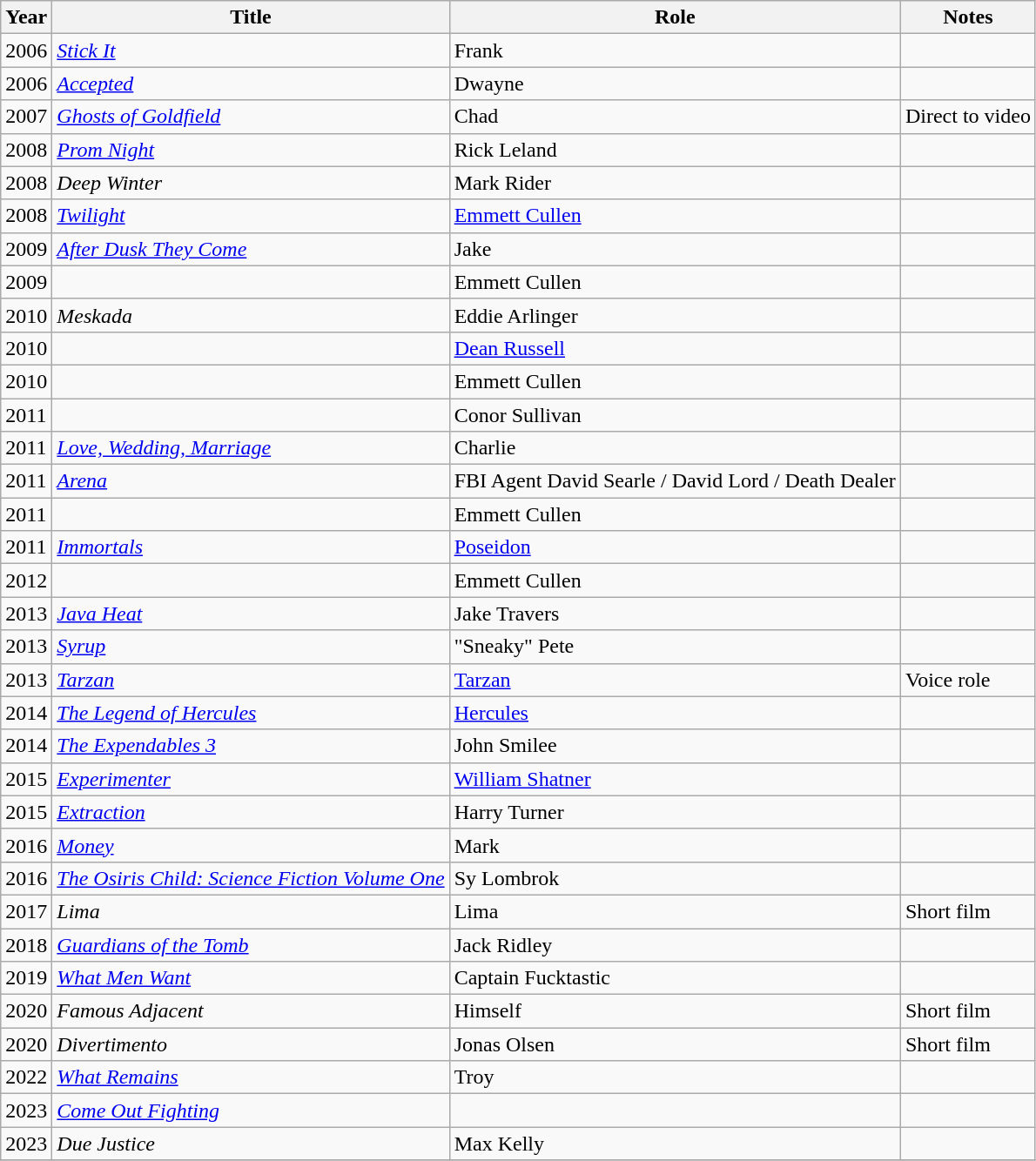<table class="wikitable sortable">
<tr>
<th>Year</th>
<th>Title</th>
<th>Role</th>
<th class="unsortable">Notes</th>
</tr>
<tr>
<td>2006</td>
<td><em><a href='#'>Stick It</a></em></td>
<td>Frank</td>
<td></td>
</tr>
<tr>
<td>2006</td>
<td><em><a href='#'>Accepted</a></em></td>
<td>Dwayne</td>
<td></td>
</tr>
<tr>
<td>2007</td>
<td><em><a href='#'>Ghosts of Goldfield</a></em></td>
<td>Chad</td>
<td>Direct to video</td>
</tr>
<tr>
<td>2008</td>
<td><em><a href='#'>Prom Night</a></em></td>
<td>Rick Leland</td>
<td></td>
</tr>
<tr>
<td>2008</td>
<td><em>Deep Winter</em></td>
<td>Mark Rider</td>
<td></td>
</tr>
<tr>
<td>2008</td>
<td><em><a href='#'>Twilight</a></em></td>
<td><a href='#'>Emmett Cullen</a></td>
<td></td>
</tr>
<tr>
<td>2009</td>
<td><em><a href='#'>After Dusk They Come</a></em></td>
<td>Jake</td>
<td></td>
</tr>
<tr>
<td>2009</td>
<td><em></em></td>
<td>Emmett Cullen</td>
<td></td>
</tr>
<tr>
<td>2010</td>
<td><em>Meskada</em></td>
<td>Eddie Arlinger</td>
<td></td>
</tr>
<tr>
<td>2010</td>
<td><em></em></td>
<td><a href='#'>Dean Russell</a></td>
<td></td>
</tr>
<tr>
<td>2010</td>
<td><em></em></td>
<td>Emmett Cullen</td>
<td></td>
</tr>
<tr>
<td>2011</td>
<td><em></em></td>
<td>Conor Sullivan</td>
<td></td>
</tr>
<tr>
<td>2011</td>
<td><em><a href='#'>Love, Wedding, Marriage</a></em></td>
<td>Charlie</td>
<td></td>
</tr>
<tr>
<td>2011</td>
<td><em><a href='#'>Arena</a></em></td>
<td>FBI Agent David Searle / David Lord / Death Dealer</td>
<td></td>
</tr>
<tr>
<td>2011</td>
<td><em></em></td>
<td>Emmett Cullen</td>
<td></td>
</tr>
<tr>
<td>2011</td>
<td><em><a href='#'>Immortals</a></em></td>
<td><a href='#'>Poseidon</a></td>
<td></td>
</tr>
<tr>
<td>2012</td>
<td><em></em></td>
<td>Emmett Cullen</td>
<td></td>
</tr>
<tr>
<td>2013</td>
<td><em><a href='#'>Java Heat</a></em></td>
<td>Jake Travers</td>
<td></td>
</tr>
<tr>
<td>2013</td>
<td><em><a href='#'>Syrup</a></em></td>
<td>"Sneaky" Pete</td>
<td></td>
</tr>
<tr>
<td>2013</td>
<td><em><a href='#'>Tarzan</a></em></td>
<td><a href='#'>Tarzan</a></td>
<td>Voice role</td>
</tr>
<tr>
<td>2014</td>
<td><em><a href='#'>The Legend of Hercules</a></em></td>
<td><a href='#'>Hercules</a></td>
<td></td>
</tr>
<tr>
<td>2014</td>
<td><em><a href='#'>The Expendables 3</a></em></td>
<td>John Smilee</td>
<td></td>
</tr>
<tr>
<td>2015</td>
<td><em><a href='#'>Experimenter</a></em></td>
<td><a href='#'>William Shatner</a></td>
<td></td>
</tr>
<tr>
<td>2015</td>
<td><em><a href='#'>Extraction</a></em></td>
<td>Harry Turner</td>
<td></td>
</tr>
<tr>
<td>2016</td>
<td><em><a href='#'>Money</a></em></td>
<td>Mark</td>
<td></td>
</tr>
<tr>
<td>2016</td>
<td><em><a href='#'>The Osiris Child: Science Fiction Volume One</a></em></td>
<td>Sy Lombrok</td>
<td></td>
</tr>
<tr>
<td>2017</td>
<td><em>Lima</em></td>
<td>Lima</td>
<td>Short film</td>
</tr>
<tr>
<td>2018</td>
<td><em><a href='#'>Guardians of the Tomb</a></em></td>
<td>Jack Ridley</td>
<td></td>
</tr>
<tr>
<td>2019</td>
<td><em><a href='#'>What Men Want</a></em></td>
<td>Captain Fucktastic</td>
<td></td>
</tr>
<tr>
<td>2020</td>
<td><em>Famous Adjacent</em></td>
<td>Himself</td>
<td>Short film</td>
</tr>
<tr>
<td>2020</td>
<td><em>Divertimento</em></td>
<td>Jonas Olsen</td>
<td>Short film</td>
</tr>
<tr>
<td>2022</td>
<td><em><a href='#'>What Remains</a></em></td>
<td>Troy</td>
<td></td>
</tr>
<tr>
<td>2023</td>
<td><em><a href='#'>Come Out Fighting</a></em></td>
<td></td>
</tr>
<tr>
<td>2023</td>
<td><em>Due Justice</em></td>
<td>Max Kelly</td>
<td></td>
</tr>
<tr>
</tr>
</table>
